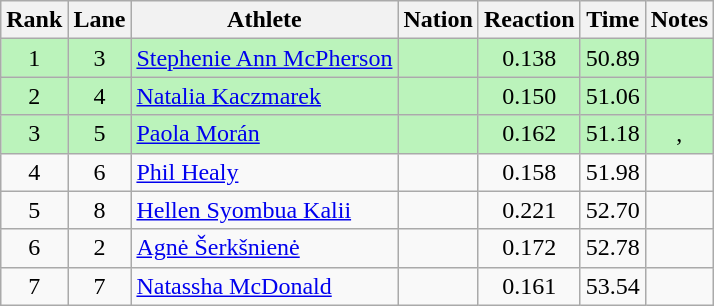<table class="wikitable sortable" style="text-align:center">
<tr>
<th>Rank</th>
<th>Lane</th>
<th>Athlete</th>
<th>Nation</th>
<th>Reaction</th>
<th>Time</th>
<th>Notes</th>
</tr>
<tr bgcolor="#bbf3bb">
<td>1</td>
<td>3</td>
<td align="left"><a href='#'>Stephenie Ann McPherson</a></td>
<td align="left"></td>
<td>0.138</td>
<td>50.89</td>
<td></td>
</tr>
<tr bgcolor="#bbf3bb">
<td>2</td>
<td>4</td>
<td align="left"><a href='#'>Natalia Kaczmarek</a></td>
<td align="left"></td>
<td>0.150</td>
<td>51.06</td>
<td></td>
</tr>
<tr bgcolor="#bbf3bb">
<td>3</td>
<td>5</td>
<td align="left"><a href='#'>Paola Morán</a></td>
<td align="left"></td>
<td>0.162</td>
<td>51.18</td>
<td>, </td>
</tr>
<tr>
<td>4</td>
<td>6</td>
<td align="left"><a href='#'>Phil Healy</a></td>
<td align="left"></td>
<td>0.158</td>
<td>51.98</td>
<td></td>
</tr>
<tr>
<td>5</td>
<td>8</td>
<td align="left"><a href='#'>Hellen Syombua Kalii</a></td>
<td align="left"></td>
<td>0.221</td>
<td>52.70</td>
<td></td>
</tr>
<tr>
<td>6</td>
<td>2</td>
<td align="left"><a href='#'>Agnė Šerkšnienė</a></td>
<td align="left"></td>
<td>0.172</td>
<td>52.78</td>
<td></td>
</tr>
<tr>
<td>7</td>
<td>7</td>
<td align="left"><a href='#'>Natassha McDonald</a></td>
<td align="left"></td>
<td>0.161</td>
<td>53.54</td>
<td></td>
</tr>
</table>
